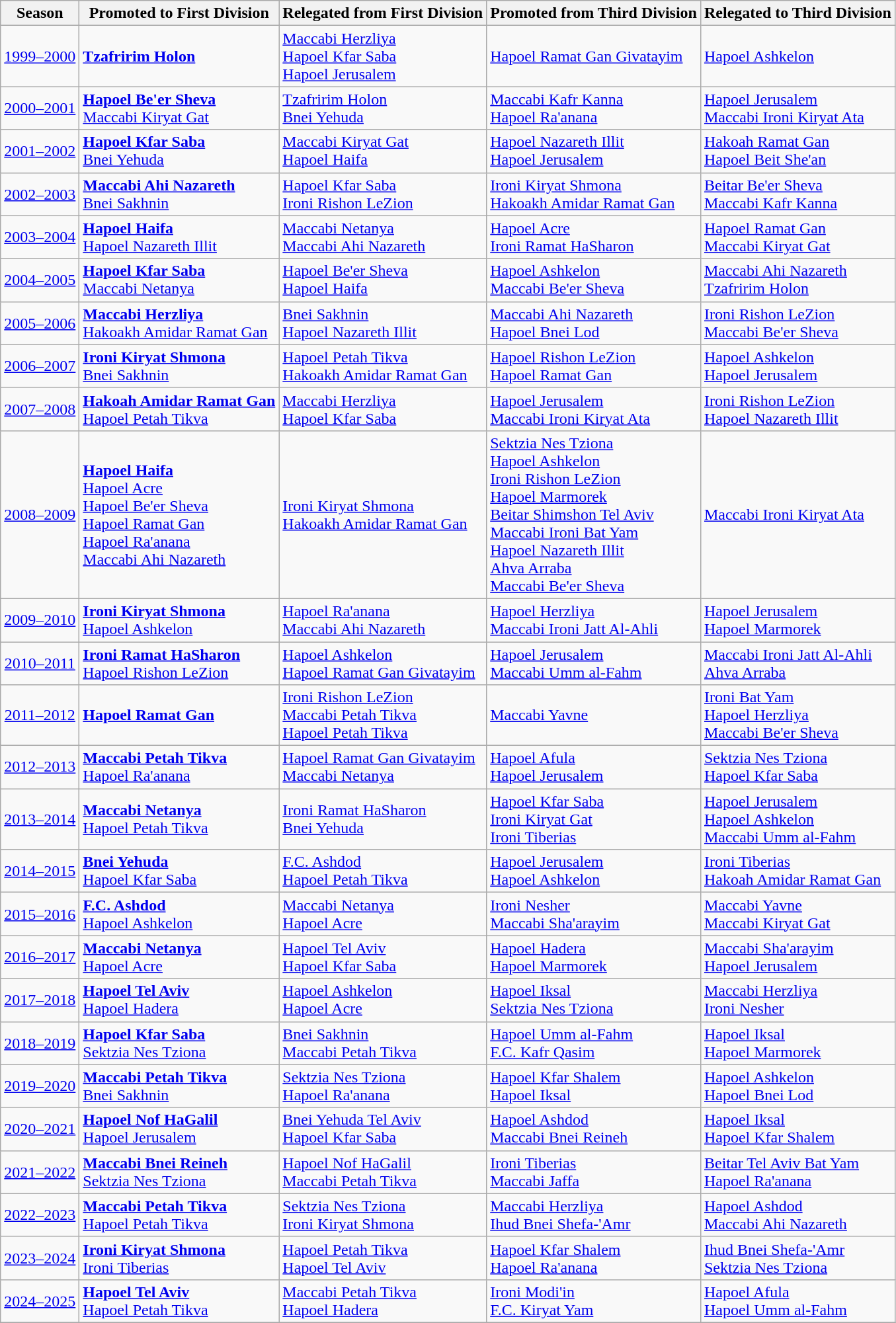<table class=wikitable>
<tr>
<th>Season</th>
<th>Promoted to First Division</th>
<th>Relegated from First Division</th>
<th>Promoted from Third Division</th>
<th>Relegated to Third Division</th>
</tr>
<tr>
<td align="center"><a href='#'>1999–2000</a></td>
<td><strong><a href='#'>Tzafririm Holon</a></strong></td>
<td><a href='#'>Maccabi Herzliya</a><br> <a href='#'>Hapoel Kfar Saba</a><br> <a href='#'>Hapoel Jerusalem</a></td>
<td><a href='#'>Hapoel Ramat Gan Givatayim</a></td>
<td><a href='#'>Hapoel Ashkelon</a></td>
</tr>
<tr>
<td align="center"><a href='#'>2000–2001</a></td>
<td><strong><a href='#'>Hapoel Be'er Sheva</a></strong><br> <a href='#'>Maccabi Kiryat Gat</a></td>
<td><a href='#'>Tzafririm Holon</a><br> <a href='#'>Bnei Yehuda</a></td>
<td><a href='#'>Maccabi Kafr Kanna</a><br> <a href='#'>Hapoel Ra'anana</a></td>
<td><a href='#'>Hapoel Jerusalem</a><br> <a href='#'>Maccabi Ironi Kiryat Ata</a></td>
</tr>
<tr>
<td align="center"><a href='#'>2001–2002</a></td>
<td><strong><a href='#'>Hapoel Kfar Saba</a></strong><br> <a href='#'>Bnei Yehuda</a></td>
<td><a href='#'>Maccabi Kiryat Gat</a><br> <a href='#'>Hapoel Haifa</a></td>
<td><a href='#'>Hapoel Nazareth Illit</a><br> <a href='#'>Hapoel Jerusalem</a></td>
<td><a href='#'>Hakoah Ramat Gan</a><br> <a href='#'>Hapoel Beit She'an</a></td>
</tr>
<tr>
<td align="center"><a href='#'>2002–2003</a></td>
<td><strong><a href='#'>Maccabi Ahi Nazareth</a></strong><br> <a href='#'>Bnei Sakhnin</a></td>
<td><a href='#'>Hapoel Kfar Saba</a><br> <a href='#'>Ironi Rishon LeZion</a></td>
<td><a href='#'>Ironi Kiryat Shmona</a><br> <a href='#'>Hakoakh Amidar Ramat Gan</a></td>
<td><a href='#'>Beitar Be'er Sheva</a><br> <a href='#'>Maccabi Kafr Kanna</a></td>
</tr>
<tr>
<td align="center"><a href='#'>2003–2004</a></td>
<td><strong><a href='#'>Hapoel Haifa</a></strong><br> <a href='#'>Hapoel Nazareth Illit</a></td>
<td><a href='#'>Maccabi Netanya</a><br> <a href='#'>Maccabi Ahi Nazareth</a></td>
<td><a href='#'>Hapoel Acre</a><br> <a href='#'>Ironi Ramat HaSharon</a></td>
<td><a href='#'>Hapoel Ramat Gan</a><br> <a href='#'>Maccabi Kiryat Gat</a></td>
</tr>
<tr>
<td align="center"><a href='#'>2004–2005</a></td>
<td><strong><a href='#'>Hapoel Kfar Saba</a></strong><br> <a href='#'>Maccabi Netanya</a></td>
<td><a href='#'>Hapoel Be'er Sheva</a><br> <a href='#'>Hapoel Haifa</a></td>
<td><a href='#'>Hapoel Ashkelon</a><br> <a href='#'>Maccabi Be'er Sheva</a></td>
<td><a href='#'>Maccabi Ahi Nazareth</a><br> <a href='#'>Tzafririm Holon</a></td>
</tr>
<tr>
<td align="center"><a href='#'>2005–2006</a></td>
<td><strong><a href='#'>Maccabi Herzliya</a></strong><br> <a href='#'>Hakoakh Amidar Ramat Gan</a></td>
<td><a href='#'>Bnei Sakhnin</a><br> <a href='#'>Hapoel Nazareth Illit</a></td>
<td><a href='#'>Maccabi Ahi Nazareth</a><br> <a href='#'>Hapoel Bnei Lod</a></td>
<td><a href='#'>Ironi Rishon LeZion</a><br> <a href='#'>Maccabi Be'er Sheva</a></td>
</tr>
<tr>
<td align="center"><a href='#'>2006–2007</a></td>
<td><strong><a href='#'>Ironi Kiryat Shmona</a></strong><br> <a href='#'>Bnei Sakhnin</a></td>
<td><a href='#'>Hapoel Petah Tikva</a><br> <a href='#'>Hakoakh Amidar Ramat Gan</a></td>
<td><a href='#'>Hapoel Rishon LeZion</a><br> <a href='#'>Hapoel Ramat Gan</a></td>
<td><a href='#'>Hapoel Ashkelon</a><br> <a href='#'>Hapoel Jerusalem</a></td>
</tr>
<tr>
<td align="center"><a href='#'>2007–2008</a></td>
<td><strong><a href='#'>Hakoah Amidar Ramat Gan</a></strong><br> <a href='#'>Hapoel Petah Tikva</a></td>
<td><a href='#'>Maccabi Herzliya</a><br> <a href='#'>Hapoel Kfar Saba</a></td>
<td><a href='#'>Hapoel Jerusalem</a><br> <a href='#'>Maccabi Ironi Kiryat Ata</a></td>
<td><a href='#'>Ironi Rishon LeZion</a><br> <a href='#'>Hapoel Nazareth Illit</a></td>
</tr>
<tr>
<td align="center"><a href='#'>2008–2009</a></td>
<td><strong><a href='#'>Hapoel Haifa</a></strong><br> <a href='#'>Hapoel Acre</a><br> <a href='#'>Hapoel Be'er Sheva</a><br> <a href='#'>Hapoel Ramat Gan</a><br> <a href='#'>Hapoel Ra'anana</a><br> <a href='#'>Maccabi Ahi Nazareth</a></td>
<td><a href='#'>Ironi Kiryat Shmona</a><br> <a href='#'>Hakoakh Amidar Ramat Gan</a></td>
<td><a href='#'>Sektzia Nes Tziona</a><br> <a href='#'>Hapoel Ashkelon</a><br> <a href='#'>Ironi Rishon LeZion</a><br> <a href='#'>Hapoel Marmorek</a><br> <a href='#'>Beitar Shimshon Tel Aviv</a><br> <a href='#'>Maccabi Ironi Bat Yam</a><br> <a href='#'>Hapoel Nazareth Illit</a><br> <a href='#'>Ahva Arraba</a><br> <a href='#'>Maccabi Be'er Sheva</a></td>
<td><a href='#'>Maccabi Ironi Kiryat Ata</a></td>
</tr>
<tr>
<td align="center"><a href='#'>2009–2010</a></td>
<td><strong><a href='#'>Ironi Kiryat Shmona</a></strong><br> <a href='#'>Hapoel Ashkelon</a></td>
<td><a href='#'>Hapoel Ra'anana</a><br> <a href='#'>Maccabi Ahi Nazareth</a></td>
<td><a href='#'>Hapoel Herzliya</a><br> <a href='#'>Maccabi Ironi Jatt Al-Ahli</a></td>
<td><a href='#'>Hapoel Jerusalem</a><br> <a href='#'>Hapoel Marmorek</a></td>
</tr>
<tr>
<td align="center"><a href='#'>2010–2011</a></td>
<td><strong><a href='#'>Ironi Ramat HaSharon</a></strong><br> <a href='#'>Hapoel Rishon LeZion</a></td>
<td><a href='#'>Hapoel Ashkelon</a><br> <a href='#'>Hapoel Ramat Gan Givatayim</a></td>
<td><a href='#'>Hapoel Jerusalem</a><br> <a href='#'>Maccabi Umm al-Fahm</a></td>
<td><a href='#'>Maccabi Ironi Jatt Al-Ahli</a><br> <a href='#'>Ahva Arraba</a></td>
</tr>
<tr>
<td align="center"><a href='#'>2011–2012</a></td>
<td><strong><a href='#'>Hapoel Ramat Gan</a></strong></td>
<td><a href='#'>Ironi Rishon LeZion</a><br> <a href='#'>Maccabi Petah Tikva</a><br> <a href='#'>Hapoel Petah Tikva</a></td>
<td><a href='#'>Maccabi Yavne</a></td>
<td><a href='#'>Ironi Bat Yam</a><br> <a href='#'>Hapoel Herzliya</a><br> <a href='#'>Maccabi Be'er Sheva</a></td>
</tr>
<tr>
<td align="center"><a href='#'>2012–2013</a></td>
<td><strong><a href='#'>Maccabi Petah Tikva</a></strong><br> <a href='#'>Hapoel Ra'anana</a></td>
<td><a href='#'>Hapoel Ramat Gan Givatayim</a><br> <a href='#'>Maccabi Netanya</a></td>
<td><a href='#'>Hapoel Afula</a><br> <a href='#'>Hapoel Jerusalem</a></td>
<td><a href='#'>Sektzia Nes Tziona</a><br> <a href='#'>Hapoel Kfar Saba</a></td>
</tr>
<tr>
<td align="center"><a href='#'>2013–2014</a></td>
<td><strong><a href='#'>Maccabi Netanya</a></strong><br> <a href='#'>Hapoel Petah Tikva</a></td>
<td><a href='#'>Ironi Ramat HaSharon</a><br> <a href='#'>Bnei Yehuda</a></td>
<td><a href='#'>Hapoel Kfar Saba</a><br> <a href='#'>Ironi Kiryat Gat</a><br> <a href='#'>Ironi Tiberias</a></td>
<td><a href='#'>Hapoel Jerusalem</a><br> <a href='#'>Hapoel Ashkelon</a><br><a href='#'>Maccabi Umm al-Fahm</a></td>
</tr>
<tr>
<td align="center"><a href='#'>2014–2015</a></td>
<td><strong><a href='#'>Bnei Yehuda</a></strong><br> <a href='#'>Hapoel Kfar Saba</a></td>
<td><a href='#'>F.C. Ashdod</a><br> <a href='#'>Hapoel Petah Tikva</a></td>
<td><a href='#'>Hapoel Jerusalem</a><br> <a href='#'>Hapoel Ashkelon</a></td>
<td><a href='#'>Ironi Tiberias</a><br> <a href='#'>Hakoah Amidar Ramat Gan</a></td>
</tr>
<tr>
<td align="center"><a href='#'>2015–2016</a></td>
<td><strong><a href='#'>F.C. Ashdod</a></strong><br> <a href='#'>Hapoel Ashkelon</a></td>
<td><a href='#'>Maccabi Netanya</a><br> <a href='#'>Hapoel Acre</a></td>
<td><a href='#'>Ironi Nesher</a><br> <a href='#'>Maccabi Sha'arayim</a></td>
<td><a href='#'>Maccabi Yavne</a><br> <a href='#'>Maccabi Kiryat Gat</a></td>
</tr>
<tr>
<td align="center"><a href='#'>2016–2017</a></td>
<td><strong><a href='#'>Maccabi Netanya</a></strong><br> <a href='#'>Hapoel Acre</a></td>
<td><a href='#'>Hapoel Tel Aviv</a><br> <a href='#'>Hapoel Kfar Saba</a></td>
<td><a href='#'>Hapoel Hadera</a><br> <a href='#'>Hapoel Marmorek</a></td>
<td><a href='#'>Maccabi Sha'arayim</a><br> <a href='#'>Hapoel Jerusalem</a></td>
</tr>
<tr>
<td align="center"><a href='#'>2017–2018</a></td>
<td><strong><a href='#'>Hapoel Tel Aviv</a></strong><br> <a href='#'>Hapoel Hadera</a></td>
<td><a href='#'>Hapoel Ashkelon</a><br> <a href='#'>Hapoel Acre</a></td>
<td><a href='#'>Hapoel Iksal</a><br> <a href='#'>Sektzia Nes Tziona</a></td>
<td><a href='#'>Maccabi Herzliya</a><br> <a href='#'>Ironi Nesher</a></td>
</tr>
<tr>
<td align="center"><a href='#'>2018–2019</a></td>
<td><strong><a href='#'>Hapoel Kfar Saba</a></strong><br> <a href='#'>Sektzia Nes Tziona</a></td>
<td><a href='#'>Bnei Sakhnin</a><br> <a href='#'>Maccabi Petah Tikva</a></td>
<td><a href='#'>Hapoel Umm al-Fahm</a><br> <a href='#'>F.C. Kafr Qasim</a></td>
<td><a href='#'>Hapoel Iksal</a><br> <a href='#'>Hapoel Marmorek</a></td>
</tr>
<tr>
<td align="center"><a href='#'>2019–2020</a></td>
<td><strong><a href='#'>Maccabi Petah Tikva</a></strong><br> <a href='#'>Bnei Sakhnin</a></td>
<td><a href='#'>Sektzia Nes Tziona</a><br> <a href='#'>Hapoel Ra'anana</a></td>
<td><a href='#'>Hapoel Kfar Shalem</a><br> <a href='#'>Hapoel Iksal</a></td>
<td><a href='#'>Hapoel Ashkelon</a><br> <a href='#'>Hapoel Bnei Lod</a></td>
</tr>
<tr>
<td align="center"><a href='#'>2020–2021</a></td>
<td><strong><a href='#'>Hapoel Nof HaGalil</a></strong><br><a href='#'>Hapoel Jerusalem</a></td>
<td><a href='#'>Bnei Yehuda Tel Aviv</a><br><a href='#'>Hapoel Kfar Saba</a></td>
<td><a href='#'>Hapoel Ashdod</a><br><a href='#'>Maccabi Bnei Reineh</a></td>
<td><a href='#'>Hapoel Iksal</a><br><a href='#'>Hapoel Kfar Shalem</a></td>
</tr>
<tr>
<td align="center"><a href='#'>2021–2022</a></td>
<td><strong><a href='#'>Maccabi Bnei Reineh</a></strong><br><a href='#'>Sektzia Nes Tziona</a></td>
<td><a href='#'>Hapoel Nof HaGalil</a><br><a href='#'>Maccabi Petah Tikva</a></td>
<td><a href='#'>Ironi Tiberias</a><br><a href='#'>Maccabi Jaffa</a></td>
<td><a href='#'>Beitar Tel Aviv Bat Yam</a><br><a href='#'>Hapoel Ra'anana</a></td>
</tr>
<tr>
<td align="center"><a href='#'>2022–2023</a></td>
<td><strong><a href='#'>Maccabi Petah Tikva</a></strong><br><a href='#'>Hapoel Petah Tikva</a></td>
<td><a href='#'>Sektzia Nes Tziona</a><br><a href='#'>Ironi Kiryat Shmona</a></td>
<td><a href='#'>Maccabi Herzliya</a><br><a href='#'>Ihud Bnei Shefa-'Amr</a></td>
<td><a href='#'>Hapoel Ashdod</a><br><a href='#'>Maccabi Ahi Nazareth</a></td>
</tr>
<tr>
<td align="center"><a href='#'>2023–2024</a></td>
<td><strong><a href='#'>Ironi Kiryat Shmona</a></strong><br><a href='#'>Ironi Tiberias</a></td>
<td><a href='#'>Hapoel Petah Tikva</a><br><a href='#'>Hapoel Tel Aviv</a></td>
<td><a href='#'>Hapoel Kfar Shalem</a><br> <a href='#'>Hapoel Ra'anana</a></td>
<td><a href='#'>Ihud Bnei Shefa-'Amr</a><br><a href='#'>Sektzia Nes Tziona</a></td>
</tr>
<tr>
<td align="center"><a href='#'>2024–2025</a></td>
<td><strong><a href='#'>Hapoel Tel Aviv</a></strong><br><a href='#'>Hapoel Petah Tikva</a></td>
<td><a href='#'>Maccabi Petah Tikva</a><br><a href='#'>Hapoel Hadera</a></td>
<td><a href='#'>Ironi Modi'in</a><br> <a href='#'>F.C. Kiryat Yam</a></td>
<td><a href='#'>Hapoel Afula</a><br><a href='#'>Hapoel Umm al-Fahm</a></td>
</tr>
<tr>
</tr>
</table>
